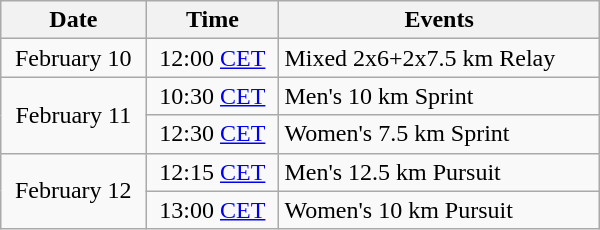<table class="wikitable" style="text-align: center" width="400">
<tr>
<th>Date</th>
<th>Time</th>
<th>Events</th>
</tr>
<tr>
<td rowspan="1">February 10</td>
<td>12:00 <a href='#'>CET</a></td>
<td style="text-align: left">Mixed 2x6+2x7.5 km Relay</td>
</tr>
<tr>
<td rowspan="2">February 11</td>
<td>10:30 <a href='#'>CET</a></td>
<td style="text-align: left">Men's 10 km Sprint</td>
</tr>
<tr>
<td>12:30 <a href='#'>CET</a></td>
<td style="text-align: left">Women's 7.5 km Sprint</td>
</tr>
<tr>
<td rowspan="2">February 12</td>
<td>12:15 <a href='#'>CET</a></td>
<td style="text-align: left">Men's 12.5 km Pursuit</td>
</tr>
<tr>
<td>13:00 <a href='#'>CET</a></td>
<td style="text-align: left">Women's 10 km Pursuit</td>
</tr>
</table>
